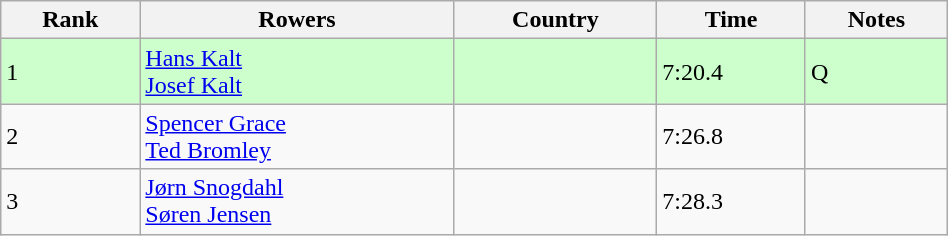<table class="wikitable" width=50%>
<tr>
<th>Rank</th>
<th>Rowers</th>
<th>Country</th>
<th>Time</th>
<th>Notes</th>
</tr>
<tr bgcolor=ccffcc>
<td>1</td>
<td><a href='#'>Hans Kalt</a><br><a href='#'>Josef Kalt</a></td>
<td></td>
<td>7:20.4</td>
<td>Q</td>
</tr>
<tr>
<td>2</td>
<td><a href='#'>Spencer Grace</a><br><a href='#'>Ted Bromley</a></td>
<td></td>
<td>7:26.8</td>
<td></td>
</tr>
<tr>
<td>3</td>
<td><a href='#'>Jørn Snogdahl</a><br><a href='#'>Søren Jensen</a></td>
<td></td>
<td>7:28.3</td>
<td></td>
</tr>
</table>
